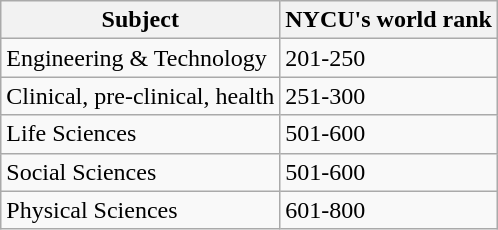<table class="wikitable sortable">
<tr>
<th>Subject</th>
<th>NYCU's world rank</th>
</tr>
<tr>
<td>Engineering & Technology</td>
<td>201-250</td>
</tr>
<tr>
<td>Clinical, pre-clinical, health</td>
<td>251-300</td>
</tr>
<tr>
<td>Life Sciences</td>
<td>501-600</td>
</tr>
<tr>
<td>Social Sciences</td>
<td>501-600</td>
</tr>
<tr>
<td>Physical Sciences</td>
<td>601-800</td>
</tr>
</table>
